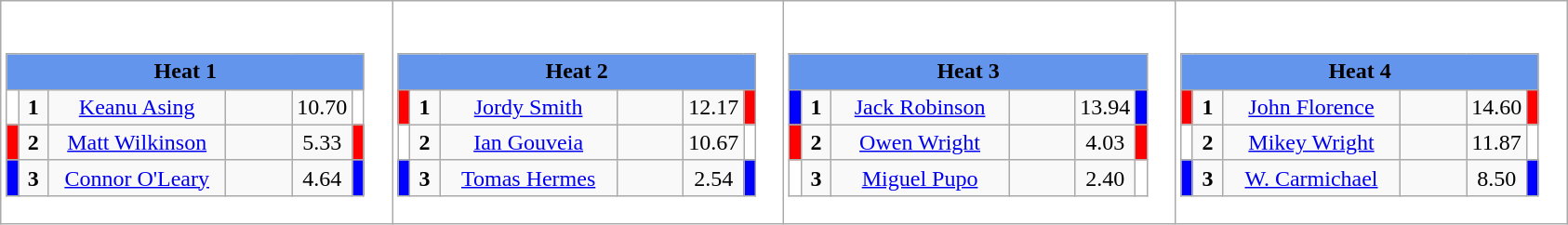<table class="wikitable" style="background:#fff;">
<tr>
<td><div><br><table class="wikitable">
<tr>
<td colspan="6"  style="text-align:center; background:#6495ed;"><strong>Heat 1</strong></td>
</tr>
<tr>
<td style="width:01px; background: #fff;"></td>
<td style="width:14px; text-align:center;"><strong>1</strong></td>
<td style="width:120px; text-align:center;"><a href='#'>Keanu Asing</a></td>
<td style="width:40px; text-align:center;"></td>
<td style="width:20px; text-align:center;">10.70</td>
<td style="width:01px; background: #fff;"></td>
</tr>
<tr>
<td style="width:01px; background: #f00;"></td>
<td style="width:14px; text-align:center;"><strong>2</strong></td>
<td style="width:120px; text-align:center;"><a href='#'>Matt Wilkinson</a></td>
<td style="width:40px; text-align:center;"></td>
<td style="width:20px; text-align:center;">5.33</td>
<td style="width:01px; background: #f00;"></td>
</tr>
<tr>
<td style="width:01px; background: #00f;"></td>
<td style="width:14px; text-align:center;"><strong>3</strong></td>
<td style="width:120px; text-align:center;"><a href='#'>Connor O'Leary</a></td>
<td style="width:40px; text-align:center;"></td>
<td style="width:20px; text-align:center;">4.64</td>
<td style="width:01px; background: #00f;"></td>
</tr>
</table>
</div></td>
<td><div><br><table class="wikitable">
<tr>
<td colspan="6"  style="text-align:center; background:#6495ed;"><strong>Heat 2</strong></td>
</tr>
<tr>
<td style="width:01px; background: #f00;"></td>
<td style="width:14px; text-align:center;"><strong>1</strong></td>
<td style="width:120px; text-align:center;"><a href='#'>Jordy Smith</a></td>
<td style="width:40px; text-align:center;"></td>
<td style="width:20px; text-align:center;">12.17</td>
<td style="width:01px; background: #f00;"></td>
</tr>
<tr>
<td style="width:01px; background: #fff;"></td>
<td style="width:14px; text-align:center;"><strong>2</strong></td>
<td style="width:120px; text-align:center;"><a href='#'>Ian Gouveia</a></td>
<td style="width:40px; text-align:center;"></td>
<td style="width:20px; text-align:center;">10.67</td>
<td style="width:01px; background: #fff;"></td>
</tr>
<tr>
<td style="width:01px; background: #00f;"></td>
<td style="width:14px; text-align:center;"><strong>3</strong></td>
<td style="width:120px; text-align:center;"><a href='#'>Tomas Hermes</a></td>
<td style="width:40px; text-align:center;"></td>
<td style="width:20px; text-align:center;">2.54</td>
<td style="width:01px; background: #00f;"></td>
</tr>
</table>
</div></td>
<td><div><br><table class="wikitable">
<tr>
<td colspan="6"  style="text-align:center; background:#6495ed;"><strong>Heat 3</strong></td>
</tr>
<tr>
<td style="width:01px; background: #00f;"></td>
<td style="width:14px; text-align:center;"><strong>1</strong></td>
<td style="width:120px; text-align:center;"><a href='#'>Jack Robinson</a></td>
<td style="width:40px; text-align:center;"></td>
<td style="width:20px; text-align:center;">13.94</td>
<td style="width:01px; background: #00f;"></td>
</tr>
<tr>
<td style="width:01px; background: #f00;"></td>
<td style="width:14px; text-align:center;"><strong>2</strong></td>
<td style="width:120px; text-align:center;"><a href='#'>Owen Wright</a></td>
<td style="width:40px; text-align:center;"></td>
<td style="width:20px; text-align:center;">4.03</td>
<td style="width:01px; background: #f00;"></td>
</tr>
<tr>
<td style="width:01px; background: #fff;"></td>
<td style="width:14px; text-align:center;"><strong>3</strong></td>
<td style="width:120px; text-align:center;"><a href='#'>Miguel Pupo</a></td>
<td style="width:40px; text-align:center;"></td>
<td style="width:20px; text-align:center;">2.40</td>
<td style="width:01px; background: #fff;"></td>
</tr>
</table>
</div></td>
<td><div><br><table class="wikitable">
<tr>
<td colspan="6"  style="text-align:center; background:#6495ed;"><strong>Heat 4</strong></td>
</tr>
<tr>
<td style="width:01px; background: #f00;"></td>
<td style="width:14px; text-align:center;"><strong>1</strong></td>
<td style="width:120px; text-align:center;"><a href='#'>John Florence</a></td>
<td style="width:40px; text-align:center;"></td>
<td style="width:20px; text-align:center;">14.60</td>
<td style="width:01px; background: #f00;"></td>
</tr>
<tr>
<td style="width:01px; background: #fff;"></td>
<td style="width:14px; text-align:center;"><strong>2</strong></td>
<td style="width:120px; text-align:center;"><a href='#'>Mikey Wright</a></td>
<td style="width:40px; text-align:center;"></td>
<td style="width:20px; text-align:center;">11.87</td>
<td style="width:01px; background: #fff;"></td>
</tr>
<tr>
<td style="width:01px; background: #00f;"></td>
<td style="width:14px; text-align:center;"><strong>3</strong></td>
<td style="width:120px; text-align:center;"><a href='#'>W. Carmichael</a></td>
<td style="width:40px; text-align:center;"></td>
<td style="width:20px; text-align:center;">8.50</td>
<td style="width:01px; background: #00f;"></td>
</tr>
</table>
</div></td>
</tr>
</table>
